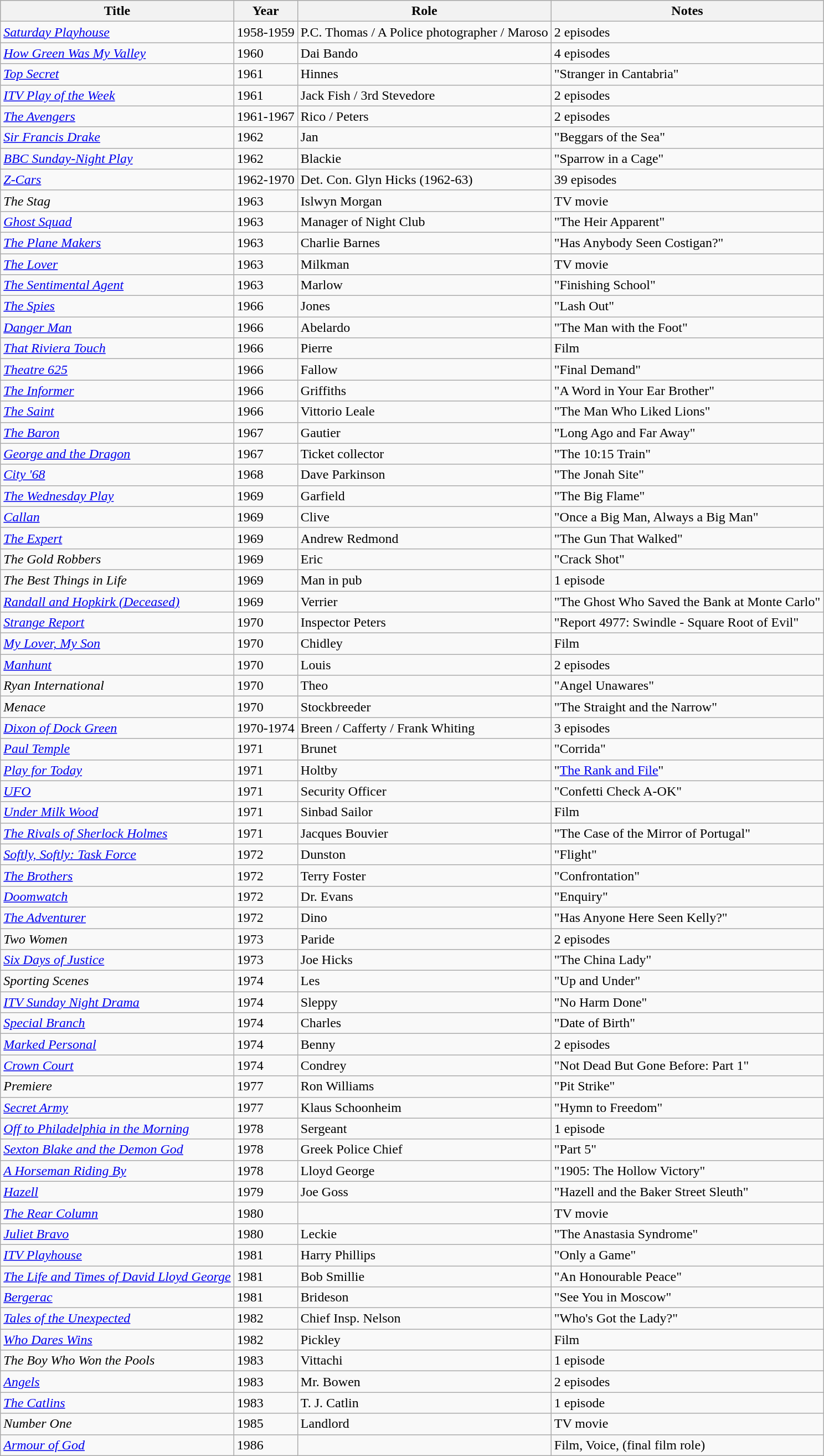<table class="wikitable">
<tr style="background:#ccc; text-align:center;">
<th>Title</th>
<th>Year</th>
<th>Role</th>
<th>Notes</th>
</tr>
<tr>
<td><em><a href='#'>Saturday Playhouse</a></em></td>
<td>1958-1959</td>
<td>P.C. Thomas / A Police photographer / Maroso</td>
<td>2 episodes</td>
</tr>
<tr>
<td><em><a href='#'>How Green Was My Valley</a></em></td>
<td>1960</td>
<td>Dai Bando</td>
<td>4 episodes</td>
</tr>
<tr>
<td><em><a href='#'>Top Secret</a></em></td>
<td>1961</td>
<td>Hinnes</td>
<td>"Stranger in Cantabria"</td>
</tr>
<tr>
<td><em><a href='#'>ITV Play of the Week</a></em></td>
<td>1961</td>
<td>Jack Fish / 3rd Stevedore</td>
<td>2 episodes</td>
</tr>
<tr>
<td><em><a href='#'>The Avengers</a></em></td>
<td>1961-1967</td>
<td>Rico / Peters</td>
<td>2 episodes</td>
</tr>
<tr>
<td><em><a href='#'>Sir Francis Drake</a></em></td>
<td>1962</td>
<td>Jan</td>
<td>"Beggars of the Sea"</td>
</tr>
<tr>
<td><em><a href='#'>BBC Sunday-Night Play</a></em></td>
<td>1962</td>
<td>Blackie</td>
<td>"Sparrow in a Cage"</td>
</tr>
<tr>
<td><em><a href='#'>Z-Cars</a></em></td>
<td>1962-1970</td>
<td>Det. Con. Glyn Hicks (1962-63)</td>
<td>39 episodes</td>
</tr>
<tr>
<td><em>The Stag</em></td>
<td>1963</td>
<td>Islwyn Morgan</td>
<td>TV movie</td>
</tr>
<tr>
<td><em><a href='#'>Ghost Squad</a></em></td>
<td>1963</td>
<td>Manager of Night Club</td>
<td>"The Heir Apparent"</td>
</tr>
<tr>
<td><em><a href='#'>The Plane Makers</a></em></td>
<td>1963</td>
<td>Charlie Barnes</td>
<td>"Has Anybody Seen Costigan?"</td>
</tr>
<tr>
<td><em><a href='#'>The Lover</a></em></td>
<td>1963</td>
<td>Milkman</td>
<td>TV movie</td>
</tr>
<tr>
<td><em><a href='#'>The Sentimental Agent</a></em></td>
<td>1963</td>
<td>Marlow</td>
<td>"Finishing School"</td>
</tr>
<tr>
<td><em><a href='#'>The Spies</a></em></td>
<td>1966</td>
<td>Jones</td>
<td>"Lash Out"</td>
</tr>
<tr>
<td><em><a href='#'>Danger Man</a></em></td>
<td>1966</td>
<td>Abelardo</td>
<td>"The Man with the Foot"</td>
</tr>
<tr>
<td><em><a href='#'>That Riviera Touch</a></em></td>
<td>1966</td>
<td>Pierre</td>
<td>Film</td>
</tr>
<tr>
<td><em><a href='#'>Theatre 625</a></em></td>
<td>1966</td>
<td>Fallow</td>
<td>"Final Demand"</td>
</tr>
<tr>
<td><em><a href='#'>The Informer</a></em></td>
<td>1966</td>
<td>Griffiths</td>
<td>"A Word in Your Ear Brother"</td>
</tr>
<tr>
<td><em><a href='#'>The Saint</a></em></td>
<td>1966</td>
<td>Vittorio Leale</td>
<td>"The Man Who Liked Lions"</td>
</tr>
<tr>
<td><em><a href='#'>The Baron</a></em></td>
<td>1967</td>
<td>Gautier</td>
<td>"Long Ago and Far Away"</td>
</tr>
<tr>
<td><em><a href='#'>George and the Dragon</a></em></td>
<td>1967</td>
<td>Ticket collector</td>
<td>"The 10:15 Train"</td>
</tr>
<tr>
<td><em><a href='#'>City '68</a></em></td>
<td>1968</td>
<td>Dave Parkinson</td>
<td>"The Jonah Site"</td>
</tr>
<tr>
<td><em><a href='#'>The Wednesday Play</a></em></td>
<td>1969</td>
<td>Garfield</td>
<td>"The Big Flame"</td>
</tr>
<tr>
<td><em><a href='#'>Callan</a></em></td>
<td>1969</td>
<td>Clive</td>
<td>"Once a Big Man, Always a Big Man"</td>
</tr>
<tr>
<td><em><a href='#'>The Expert</a></em></td>
<td>1969</td>
<td>Andrew Redmond</td>
<td>"The Gun That Walked"</td>
</tr>
<tr>
<td><em>The Gold Robbers</em></td>
<td>1969</td>
<td>Eric</td>
<td>"Crack Shot"</td>
</tr>
<tr>
<td><em>The Best Things in Life</em></td>
<td>1969</td>
<td>Man in pub</td>
<td>1 episode</td>
</tr>
<tr>
<td><em><a href='#'>Randall and Hopkirk (Deceased)</a></em></td>
<td>1969</td>
<td>Verrier</td>
<td>"The Ghost Who Saved the Bank at Monte Carlo"</td>
</tr>
<tr>
<td><em><a href='#'>Strange Report</a></em></td>
<td>1970</td>
<td>Inspector Peters</td>
<td>"Report 4977: Swindle - Square Root of Evil"</td>
</tr>
<tr>
<td><em><a href='#'>My Lover, My Son</a></em></td>
<td>1970</td>
<td>Chidley</td>
<td>Film</td>
</tr>
<tr>
<td><em><a href='#'>Manhunt</a></em></td>
<td>1970</td>
<td>Louis</td>
<td>2 episodes</td>
</tr>
<tr>
<td><em>Ryan International</em></td>
<td>1970</td>
<td>Theo</td>
<td>"Angel Unawares"</td>
</tr>
<tr>
<td><em>Menace</em></td>
<td>1970</td>
<td>Stockbreeder</td>
<td>"The Straight and the Narrow"</td>
</tr>
<tr>
<td><em><a href='#'>Dixon of Dock Green</a></em></td>
<td>1970-1974</td>
<td>Breen / Cafferty / Frank Whiting</td>
<td>3 episodes</td>
</tr>
<tr>
<td><em><a href='#'>Paul Temple</a></em></td>
<td>1971</td>
<td>Brunet</td>
<td>"Corrida"</td>
</tr>
<tr>
<td><em><a href='#'>Play for Today</a></em></td>
<td>1971</td>
<td>Holtby</td>
<td>"<a href='#'>The Rank and File</a>"</td>
</tr>
<tr>
<td><em><a href='#'>UFO</a></em></td>
<td>1971</td>
<td>Security Officer</td>
<td>"Confetti Check A-OK"</td>
</tr>
<tr>
<td><em><a href='#'>Under Milk Wood</a></em></td>
<td>1971</td>
<td>Sinbad Sailor</td>
<td>Film</td>
</tr>
<tr>
<td><em><a href='#'>The Rivals of Sherlock Holmes</a></em></td>
<td>1971</td>
<td>Jacques Bouvier</td>
<td>"The Case of the Mirror of Portugal"</td>
</tr>
<tr>
<td><em><a href='#'>Softly, Softly: Task Force</a></em></td>
<td>1972</td>
<td>Dunston</td>
<td>"Flight"</td>
</tr>
<tr>
<td><em><a href='#'>The Brothers</a></em></td>
<td>1972</td>
<td>Terry Foster</td>
<td>"Confrontation"</td>
</tr>
<tr>
<td><em><a href='#'>Doomwatch</a></em></td>
<td>1972</td>
<td>Dr. Evans</td>
<td>"Enquiry"</td>
</tr>
<tr>
<td><em><a href='#'>The Adventurer</a></em></td>
<td>1972</td>
<td>Dino</td>
<td>"Has Anyone Here Seen Kelly?"</td>
</tr>
<tr>
<td><em>Two Women</em></td>
<td>1973</td>
<td>Paride</td>
<td>2 episodes</td>
</tr>
<tr>
<td><em><a href='#'>Six Days of Justice</a></em></td>
<td>1973</td>
<td>Joe Hicks</td>
<td>"The China Lady"</td>
</tr>
<tr>
<td><em>Sporting Scenes</em></td>
<td>1974</td>
<td>Les</td>
<td>"Up and Under"</td>
</tr>
<tr>
<td><em><a href='#'>ITV Sunday Night Drama</a></em></td>
<td>1974</td>
<td>Sleppy</td>
<td>"No Harm Done"</td>
</tr>
<tr>
<td><em><a href='#'>Special Branch</a></em></td>
<td>1974</td>
<td>Charles</td>
<td>"Date of Birth"</td>
</tr>
<tr>
<td><em><a href='#'>Marked Personal</a></em></td>
<td>1974</td>
<td>Benny</td>
<td>2 episodes</td>
</tr>
<tr>
<td><em><a href='#'>Crown Court</a></em></td>
<td>1974</td>
<td>Condrey</td>
<td>"Not Dead But Gone Before: Part 1"</td>
</tr>
<tr>
<td><em>Premiere</em></td>
<td>1977</td>
<td>Ron Williams</td>
<td>"Pit Strike"</td>
</tr>
<tr>
<td><em><a href='#'>Secret Army</a></em></td>
<td>1977</td>
<td>Klaus Schoonheim</td>
<td>"Hymn to Freedom"</td>
</tr>
<tr>
<td><em><a href='#'>Off to Philadelphia in the Morning</a></em></td>
<td>1978</td>
<td>Sergeant</td>
<td>1 episode</td>
</tr>
<tr>
<td><em><a href='#'>Sexton Blake and the Demon God</a></em></td>
<td>1978</td>
<td>Greek Police Chief</td>
<td>"Part 5"</td>
</tr>
<tr>
<td><em><a href='#'>A Horseman Riding By</a></em></td>
<td>1978</td>
<td>Lloyd George</td>
<td>"1905: The Hollow Victory"</td>
</tr>
<tr>
<td><em><a href='#'>Hazell</a></em></td>
<td>1979</td>
<td>Joe Goss</td>
<td>"Hazell and the Baker Street Sleuth"</td>
</tr>
<tr>
<td><em><a href='#'>The Rear Column</a></em></td>
<td>1980</td>
<td></td>
<td>TV movie</td>
</tr>
<tr>
<td><em><a href='#'>Juliet Bravo</a></em></td>
<td>1980</td>
<td>Leckie</td>
<td>"The Anastasia Syndrome"</td>
</tr>
<tr>
<td><em><a href='#'>ITV Playhouse</a></em></td>
<td>1981</td>
<td>Harry Phillips</td>
<td>"Only a Game"</td>
</tr>
<tr>
<td><em><a href='#'>The Life and Times of David Lloyd George</a></em></td>
<td>1981</td>
<td>Bob Smillie</td>
<td>"An Honourable Peace"</td>
</tr>
<tr>
<td><em><a href='#'>Bergerac</a></em></td>
<td>1981</td>
<td>Brideson</td>
<td>"See You in Moscow"</td>
</tr>
<tr>
<td><em><a href='#'>Tales of the Unexpected</a></em></td>
<td>1982</td>
<td>Chief Insp. Nelson</td>
<td>"Who's Got the Lady?"</td>
</tr>
<tr>
<td><em><a href='#'>Who Dares Wins</a></em></td>
<td>1982</td>
<td>Pickley</td>
<td>Film</td>
</tr>
<tr>
<td><em>The Boy Who Won the Pools</em></td>
<td>1983</td>
<td>Vittachi</td>
<td>1 episode</td>
</tr>
<tr>
<td><em><a href='#'>Angels</a></em></td>
<td>1983</td>
<td>Mr. Bowen</td>
<td>2 episodes</td>
</tr>
<tr>
<td><em><a href='#'>The Catlins</a></em></td>
<td>1983</td>
<td>T. J. Catlin</td>
<td>1 episode</td>
</tr>
<tr>
<td><em>Number One</em></td>
<td>1985</td>
<td>Landlord</td>
<td>TV movie</td>
</tr>
<tr>
<td><em><a href='#'>Armour of God</a></em></td>
<td>1986</td>
<td></td>
<td>Film, Voice, (final film role)</td>
</tr>
</table>
